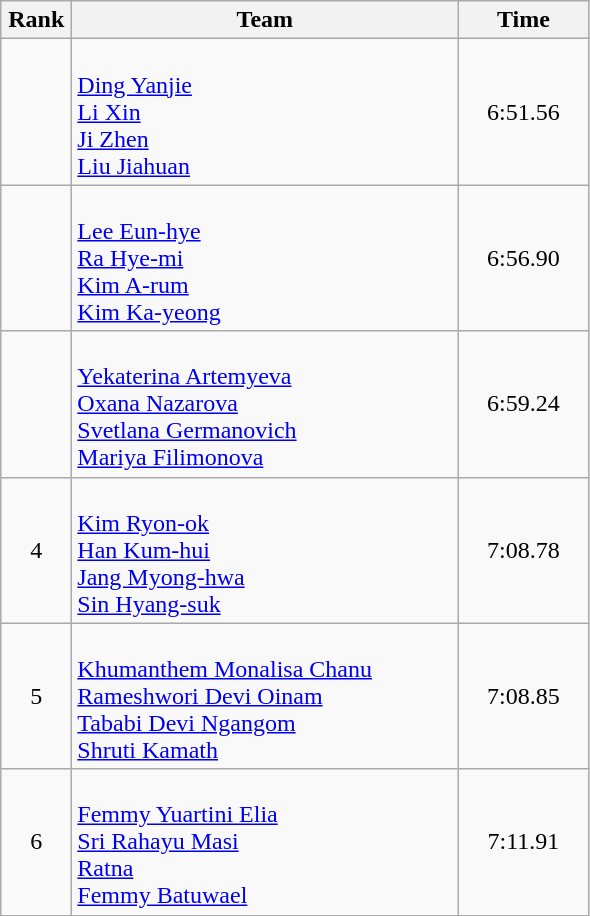<table class=wikitable style="text-align:center">
<tr>
<th width=40>Rank</th>
<th width=250>Team</th>
<th width=80>Time</th>
</tr>
<tr>
<td></td>
<td align=left><br><a href='#'>Ding Yanjie</a><br><a href='#'>Li Xin</a><br><a href='#'>Ji Zhen</a><br><a href='#'>Liu Jiahuan</a></td>
<td>6:51.56</td>
</tr>
<tr>
<td></td>
<td align=left><br><a href='#'>Lee Eun-hye</a><br><a href='#'>Ra Hye-mi</a><br><a href='#'>Kim A-rum</a><br><a href='#'>Kim Ka-yeong</a></td>
<td>6:56.90</td>
</tr>
<tr>
<td></td>
<td align=left><br><a href='#'>Yekaterina Artemyeva</a><br><a href='#'>Oxana Nazarova</a><br><a href='#'>Svetlana Germanovich</a><br><a href='#'>Mariya Filimonova</a></td>
<td>6:59.24</td>
</tr>
<tr>
<td>4</td>
<td align=left><br><a href='#'>Kim Ryon-ok</a><br><a href='#'>Han Kum-hui</a><br><a href='#'>Jang Myong-hwa</a><br><a href='#'>Sin Hyang-suk</a></td>
<td>7:08.78</td>
</tr>
<tr>
<td>5</td>
<td align=left><br><a href='#'>Khumanthem Monalisa Chanu</a><br><a href='#'>Rameshwori Devi Oinam</a><br><a href='#'>Tababi Devi Ngangom</a><br><a href='#'>Shruti Kamath</a></td>
<td>7:08.85</td>
</tr>
<tr>
<td>6</td>
<td align=left><br><a href='#'>Femmy Yuartini Elia</a><br><a href='#'>Sri Rahayu Masi</a><br><a href='#'>Ratna</a><br><a href='#'>Femmy Batuwael</a></td>
<td>7:11.91</td>
</tr>
</table>
